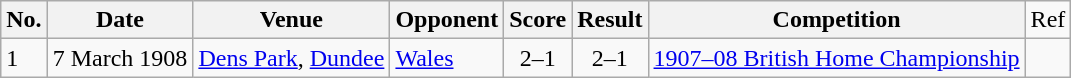<table class="wikitable sortable">
<tr>
<th>No.</th>
<th>Date</th>
<th>Venue</th>
<th>Opponent</th>
<th>Score</th>
<th>Result</th>
<th>Competition</th>
<td>Ref</td>
</tr>
<tr>
<td>1</td>
<td>7 March 1908</td>
<td><a href='#'>Dens Park</a>, <a href='#'>Dundee</a></td>
<td><a href='#'>Wales</a></td>
<td align=center>2–1</td>
<td align=center>2–1</td>
<td><a href='#'>1907–08 British Home Championship</a></td>
<td></td>
</tr>
</table>
